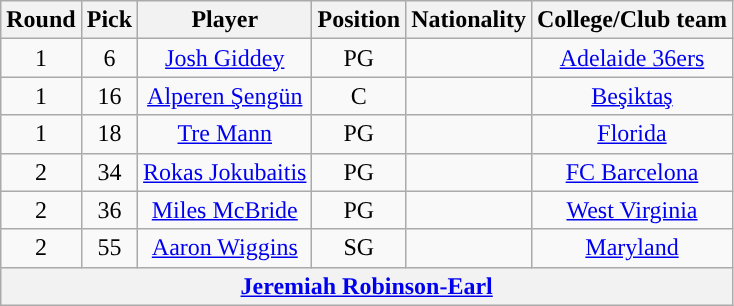<table class="wikitable sortable sortable">
<tr>
<th>Round</th>
<th>Pick</th>
<th>Player</th>
<th>Position</th>
<th>Nationality</th>
<th>College/Club team</th>
</tr>
<tr style="text-align: center">
<td>1</td>
<td>6</td>
<td><a href='#'>Josh Giddey</a></td>
<td>PG</td>
<td></td>
<td><a href='#'>Adelaide 36ers</a></td>
</tr>
<tr style="text-align: center">
<td>1</td>
<td>16</td>
<td><a href='#'>Alperen Şengün</a></td>
<td>C</td>
<td></td>
<td><a href='#'>Beşiktaş</a></td>
</tr>
<tr style="text-align: center">
<td>1</td>
<td>18</td>
<td><a href='#'>Tre Mann</a></td>
<td>PG</td>
<td></td>
<td><a href='#'>Florida</a></td>
</tr>
<tr style="text-align: center">
<td>2</td>
<td>34</td>
<td><a href='#'>Rokas Jokubaitis</a></td>
<td>PG</td>
<td></td>
<td><a href='#'>FC Barcelona</a></td>
</tr>
<tr style="text-align: center">
<td>2</td>
<td>36</td>
<td><a href='#'>Miles McBride</a></td>
<td>PG</td>
<td></td>
<td><a href='#'>West Virginia</a></td>
</tr>
<tr style="text-align: center">
<td>2</td>
<td>55</td>
<td><a href='#'>Aaron Wiggins</a></td>
<td>SG</td>
<td></td>
<td><a href='#'>Maryland</a></td>
</tr>
<tr>
<th scope="row" colspan="6" style="text-align:center;”"><a href='#'>Jeremiah Robinson-Earl</a> </th>
</tr>
</table>
